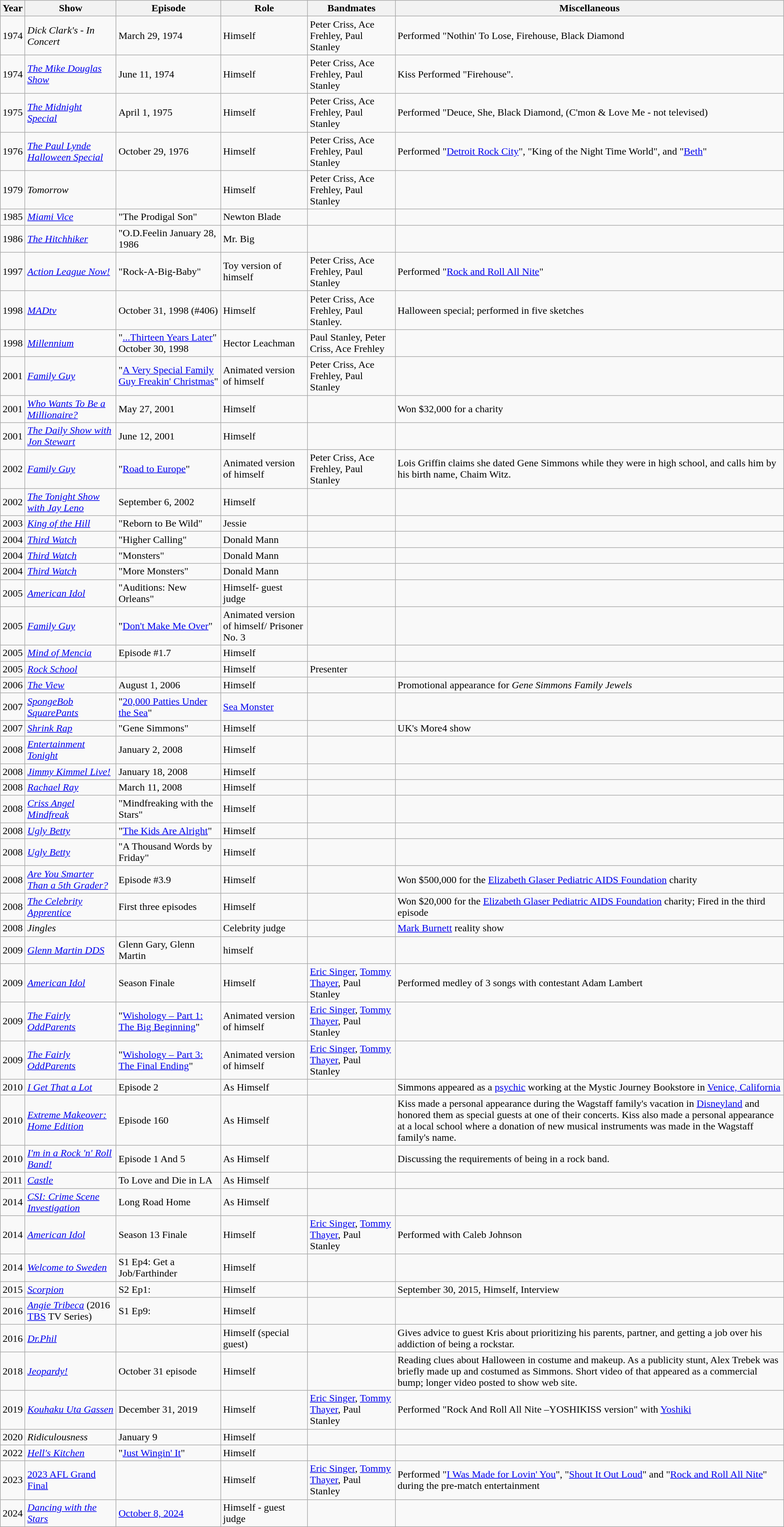<table class="wikitable">
<tr>
<th>Year</th>
<th>Show</th>
<th>Episode</th>
<th>Role</th>
<th>Bandmates</th>
<th>Miscellaneous</th>
</tr>
<tr>
<td>1974</td>
<td><em>Dick Clark's - In Concert</em></td>
<td>March 29, 1974</td>
<td>Himself</td>
<td>Peter Criss, Ace Frehley, Paul Stanley</td>
<td>Performed "Nothin' To Lose, Firehouse, Black Diamond</td>
</tr>
<tr>
<td>1974</td>
<td><em><a href='#'>The Mike Douglas Show</a></em></td>
<td>June 11, 1974</td>
<td>Himself</td>
<td>Peter Criss, Ace Frehley, Paul Stanley</td>
<td>Kiss Performed "Firehouse".</td>
</tr>
<tr>
<td>1975</td>
<td><em><a href='#'>The Midnight Special</a></em></td>
<td>April 1, 1975</td>
<td>Himself</td>
<td>Peter Criss, Ace Frehley, Paul Stanley</td>
<td>Performed "Deuce, She, Black Diamond, (C'mon & Love Me - not televised)</td>
</tr>
<tr>
<td>1976</td>
<td><em><a href='#'>The Paul Lynde Halloween Special</a></em></td>
<td>October 29, 1976</td>
<td>Himself</td>
<td>Peter Criss, Ace Frehley, Paul Stanley</td>
<td>Performed "<a href='#'>Detroit Rock City</a>", "King of the Night Time World", and "<a href='#'>Beth</a>"</td>
</tr>
<tr>
<td>1979</td>
<td><em>Tomorrow</em></td>
<td></td>
<td>Himself</td>
<td>Peter Criss, Ace Frehley, Paul Stanley</td>
<td></td>
</tr>
<tr>
<td>1985</td>
<td><em><a href='#'>Miami Vice</a></em></td>
<td>"The Prodigal Son"</td>
<td>Newton Blade</td>
<td></td>
<td></td>
</tr>
<tr>
<td>1986</td>
<td><em><a href='#'>The Hitchhiker</a></em></td>
<td>"O.D.Feelin  January 28, 1986</td>
<td>Mr. Big</td>
<td></td>
<td></td>
</tr>
<tr>
<td>1997</td>
<td><em><a href='#'>Action League Now!</a></em></td>
<td>"Rock-A-Big-Baby"</td>
<td>Toy version of himself</td>
<td>Peter Criss, Ace Frehley, Paul Stanley</td>
<td>Performed "<a href='#'>Rock and Roll All Nite</a>"</td>
</tr>
<tr>
<td>1998</td>
<td><em><a href='#'>MADtv</a></em></td>
<td>October 31, 1998 (#406)</td>
<td>Himself</td>
<td>Peter Criss, Ace Frehley, Paul Stanley.</td>
<td>Halloween special; performed in five sketches</td>
</tr>
<tr>
<td>1998</td>
<td><em><a href='#'>Millennium</a></em></td>
<td>"<a href='#'>...Thirteen Years Later</a>"  October 30, 1998</td>
<td>Hector Leachman</td>
<td>Paul Stanley, Peter Criss, Ace Frehley</td>
<td></td>
</tr>
<tr>
<td>2001</td>
<td><em><a href='#'>Family Guy</a></em></td>
<td>"<a href='#'>A Very Special Family Guy Freakin' Christmas</a>"</td>
<td>Animated version of himself</td>
<td>Peter Criss, Ace Frehley, Paul Stanley</td>
<td></td>
</tr>
<tr>
<td>2001</td>
<td><em><a href='#'>Who Wants To Be a Millionaire?</a></em></td>
<td>May 27, 2001</td>
<td>Himself</td>
<td></td>
<td>Won $32,000 for a charity</td>
</tr>
<tr>
<td>2001</td>
<td><em><a href='#'>The Daily Show with Jon Stewart</a></em></td>
<td>June 12, 2001</td>
<td>Himself</td>
<td></td>
<td></td>
</tr>
<tr>
<td>2002</td>
<td><em><a href='#'>Family Guy</a></em></td>
<td>"<a href='#'>Road to Europe</a>"</td>
<td>Animated version of himself</td>
<td>Peter Criss, Ace Frehley, Paul Stanley</td>
<td>Lois Griffin claims she dated Gene Simmons while they were in high school, and calls him by his birth name, Chaim Witz.</td>
</tr>
<tr>
<td>2002</td>
<td><em><a href='#'>The Tonight Show with Jay Leno</a></em></td>
<td>September 6, 2002</td>
<td>Himself</td>
<td></td>
<td></td>
</tr>
<tr>
<td>2003</td>
<td><em><a href='#'>King of the Hill</a></em></td>
<td>"Reborn to Be Wild"</td>
<td>Jessie</td>
<td></td>
<td></td>
</tr>
<tr>
<td>2004</td>
<td><em><a href='#'>Third Watch</a></em></td>
<td>"Higher Calling"</td>
<td>Donald Mann</td>
<td></td>
<td></td>
</tr>
<tr>
<td>2004</td>
<td><em><a href='#'>Third Watch</a></em></td>
<td>"Monsters"</td>
<td>Donald Mann</td>
<td></td>
<td></td>
</tr>
<tr>
<td>2004</td>
<td><em><a href='#'>Third Watch</a></em></td>
<td>"More Monsters"</td>
<td>Donald Mann</td>
<td></td>
<td></td>
</tr>
<tr>
<td>2005</td>
<td><em><a href='#'>American Idol</a></em></td>
<td>"Auditions: New Orleans"</td>
<td>Himself- guest judge</td>
<td></td>
<td></td>
</tr>
<tr>
<td>2005</td>
<td><em><a href='#'>Family Guy</a></em></td>
<td>"<a href='#'>Don't Make Me Over</a>"</td>
<td>Animated version of himself/ Prisoner No. 3</td>
<td></td>
<td></td>
</tr>
<tr>
<td>2005</td>
<td><em><a href='#'>Mind of Mencia</a></em></td>
<td>Episode #1.7</td>
<td>Himself</td>
<td></td>
<td></td>
</tr>
<tr>
<td>2005</td>
<td><em><a href='#'>Rock School</a></em></td>
<td></td>
<td>Himself</td>
<td>Presenter</td>
<td></td>
</tr>
<tr>
<td>2006</td>
<td><em><a href='#'>The View</a></em></td>
<td>August 1, 2006</td>
<td>Himself</td>
<td></td>
<td>Promotional appearance for <em>Gene Simmons Family Jewels</em></td>
</tr>
<tr>
<td>2007</td>
<td><em><a href='#'>SpongeBob SquarePants</a></em></td>
<td>"<a href='#'>20,000 Patties Under the Sea</a>"</td>
<td><a href='#'>Sea Monster</a></td>
<td></td>
<td></td>
</tr>
<tr>
<td>2007</td>
<td><em><a href='#'>Shrink Rap</a></em></td>
<td>"Gene Simmons"</td>
<td>Himself</td>
<td></td>
<td>UK's More4 show</td>
</tr>
<tr>
<td>2008</td>
<td><em><a href='#'>Entertainment Tonight</a></em></td>
<td>January 2, 2008</td>
<td>Himself</td>
<td></td>
<td></td>
</tr>
<tr>
<td>2008</td>
<td><em><a href='#'>Jimmy Kimmel Live!</a></em></td>
<td>January 18, 2008</td>
<td>Himself</td>
<td></td>
<td></td>
</tr>
<tr>
<td>2008</td>
<td><em><a href='#'>Rachael Ray</a></em></td>
<td>March 11, 2008</td>
<td>Himself</td>
<td></td>
<td></td>
</tr>
<tr>
<td>2008</td>
<td><em><a href='#'>Criss Angel Mindfreak</a></em></td>
<td>"Mindfreaking with the Stars"</td>
<td>Himself</td>
<td></td>
<td></td>
</tr>
<tr>
<td>2008</td>
<td><em><a href='#'>Ugly Betty</a></em></td>
<td>"<a href='#'>The Kids Are Alright</a>"</td>
<td>Himself</td>
<td></td>
<td></td>
</tr>
<tr>
<td>2008</td>
<td><em><a href='#'>Ugly Betty</a></em></td>
<td>"A Thousand Words by Friday"</td>
<td>Himself</td>
<td></td>
<td></td>
</tr>
<tr>
<td>2008</td>
<td><em><a href='#'>Are You Smarter Than a 5th Grader?</a></em></td>
<td>Episode #3.9</td>
<td>Himself</td>
<td></td>
<td>Won $500,000 for the <a href='#'>Elizabeth Glaser Pediatric AIDS Foundation</a> charity</td>
</tr>
<tr>
<td>2008</td>
<td><em><a href='#'>The Celebrity Apprentice</a></em></td>
<td>First three episodes</td>
<td>Himself</td>
<td></td>
<td>Won $20,000 for the <a href='#'>Elizabeth Glaser Pediatric AIDS Foundation</a> charity; Fired in the third episode</td>
</tr>
<tr>
<td>2008</td>
<td><em>Jingles</em></td>
<td></td>
<td>Celebrity judge</td>
<td></td>
<td><a href='#'>Mark Burnett</a> reality show</td>
</tr>
<tr>
<td>2009</td>
<td><em><a href='#'>Glenn Martin DDS</a></em></td>
<td>Glenn Gary, Glenn Martin</td>
<td>himself</td>
<td></td>
<td></td>
</tr>
<tr>
<td>2009</td>
<td><em><a href='#'>American Idol</a></em></td>
<td>Season Finale</td>
<td>Himself</td>
<td><a href='#'>Eric Singer</a>, <a href='#'>Tommy Thayer</a>, Paul Stanley</td>
<td>Performed medley of 3 songs with contestant Adam Lambert</td>
</tr>
<tr>
<td>2009</td>
<td><em><a href='#'>The Fairly OddParents</a></em></td>
<td>"<a href='#'>Wishology – Part 1: The Big Beginning</a>"</td>
<td>Animated version of himself</td>
<td><a href='#'>Eric Singer</a>, <a href='#'>Tommy Thayer</a>, Paul Stanley</td>
<td></td>
</tr>
<tr>
<td>2009</td>
<td><em><a href='#'>The Fairly OddParents</a></em></td>
<td>"<a href='#'>Wishology – Part 3: The Final Ending</a>"</td>
<td>Animated version of himself</td>
<td><a href='#'>Eric Singer</a>, <a href='#'>Tommy Thayer</a>, Paul Stanley</td>
<td></td>
</tr>
<tr>
<td>2010</td>
<td><em><a href='#'>I Get That a Lot</a></em></td>
<td>Episode 2</td>
<td>As Himself</td>
<td></td>
<td>Simmons appeared as a <a href='#'>psychic</a> working at the Mystic Journey Bookstore in <a href='#'>Venice, California</a></td>
</tr>
<tr>
<td>2010</td>
<td><em><a href='#'>Extreme Makeover: Home Edition</a></em></td>
<td>Episode 160</td>
<td>As Himself</td>
<td></td>
<td>Kiss made a personal appearance during the Wagstaff family's vacation in <a href='#'>Disneyland</a> and honored them as special guests at one of their concerts. Kiss also made a personal appearance at a local school where a donation of new musical instruments was made in the Wagstaff family's name.</td>
</tr>
<tr>
<td>2010</td>
<td><em><a href='#'>I'm in a Rock 'n' Roll Band!</a></em></td>
<td>Episode 1 And 5</td>
<td>As Himself</td>
<td></td>
<td>Discussing the requirements of being in a rock band.</td>
</tr>
<tr>
<td>2011</td>
<td><em><a href='#'>Castle</a></em></td>
<td>To Love and Die in LA</td>
<td>As Himself</td>
<td></td>
<td></td>
</tr>
<tr>
<td>2014</td>
<td><em><a href='#'>CSI: Crime Scene Investigation</a></em></td>
<td>Long Road Home</td>
<td>As Himself</td>
<td></td>
<td></td>
</tr>
<tr>
<td>2014</td>
<td><em><a href='#'>American Idol</a></em></td>
<td>Season 13 Finale</td>
<td>Himself</td>
<td><a href='#'>Eric Singer</a>, <a href='#'>Tommy Thayer</a>, Paul Stanley</td>
<td>Performed with Caleb Johnson</td>
</tr>
<tr>
<td>2014</td>
<td><em><a href='#'>Welcome to Sweden</a></em></td>
<td>S1 Ep4: Get a Job/Farthinder</td>
<td>Himself</td>
<td></td>
<td></td>
</tr>
<tr>
<td>2015</td>
<td><em><a href='#'>Scorpion</a></em></td>
<td>S2 Ep1:</td>
<td>Himself</td>
<td></td>
<td 2015 Paul Murray Show, ( Foxtel Australia)>September 30, 2015,  Himself,  Interview</td>
</tr>
<tr>
<td>2016</td>
<td><em><a href='#'>Angie Tribeca</a></em> (2016 <a href='#'>TBS</a> TV Series)</td>
<td>S1 Ep9:</td>
<td>Himself</td>
<td></td>
<td></td>
</tr>
<tr>
<td>2016</td>
<td><em><a href='#'>Dr.Phil</a></em></td>
<td></td>
<td>Himself (special guest)</td>
<td></td>
<td>Gives advice to guest Kris about prioritizing his parents, partner, and getting a job over his addiction of being a rockstar.</td>
</tr>
<tr>
<td>2018</td>
<td><em><a href='#'>Jeopardy!</a></em></td>
<td>October 31 episode</td>
<td>Himself</td>
<td></td>
<td>Reading clues about Halloween in costume and makeup. As a publicity stunt, Alex Trebek was briefly made up and costumed as Simmons. Short video of that appeared as a commercial bump; longer video posted to show web site.</td>
</tr>
<tr>
<td>2019</td>
<td><em><a href='#'>Kouhaku Uta Gassen</a></em></td>
<td>December 31, 2019</td>
<td>Himself</td>
<td><a href='#'>Eric Singer</a>, <a href='#'>Tommy Thayer</a>, Paul Stanley</td>
<td>Performed "Rock And Roll All Nite –YOSHIKISS version" with <a href='#'>Yoshiki</a></td>
</tr>
<tr>
<td>2020</td>
<td><em>Ridiculousness</em></td>
<td>January 9</td>
<td>Himself</td>
<td></td>
<td></td>
</tr>
<tr>
<td>2022</td>
<td><em><a href='#'>Hell's Kitchen</a></em></td>
<td>"<a href='#'>Just Wingin' It</a>"</td>
<td>Himself</td>
<td></td>
<td></td>
</tr>
<tr>
<td>2023</td>
<td><a href='#'>2023 AFL Grand Final</a></td>
<td></td>
<td>Himself</td>
<td><a href='#'>Eric Singer</a>, <a href='#'>Tommy Thayer</a>, Paul Stanley</td>
<td>Performed "<a href='#'>I Was Made for Lovin' You</a>", "<a href='#'>Shout It Out Loud</a>" and "<a href='#'>Rock and Roll All Nite</a>" during the pre-match entertainment</td>
</tr>
<tr>
<td>2024</td>
<td><em><a href='#'>Dancing with the Stars</a></em></td>
<td><a href='#'>October 8, 2024</a></td>
<td>Himself - guest judge</td>
<td></td>
<td></td>
</tr>
</table>
